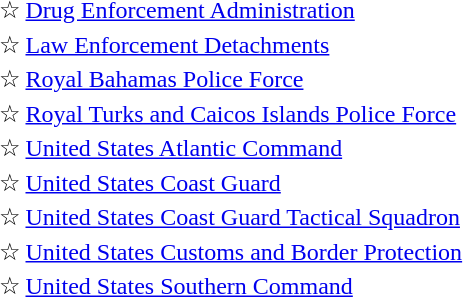<table>
<tr>
<td>☆ <a href='#'>Drug Enforcement Administration</a></td>
</tr>
<tr>
<td>☆ <a href='#'>Law Enforcement Detachments</a></td>
</tr>
<tr>
<td>☆ <a href='#'>Royal Bahamas Police Force</a></td>
</tr>
<tr>
<td>☆ <a href='#'>Royal Turks and Caicos Islands Police Force</a></td>
</tr>
<tr>
<td>☆ <a href='#'>United States Atlantic Command</a></td>
</tr>
<tr>
<td>☆ <a href='#'>United States Coast Guard</a></td>
</tr>
<tr>
<td>☆ <a href='#'>United States Coast Guard Tactical Squadron</a></td>
</tr>
<tr>
<td>☆ <a href='#'>United States Customs and Border Protection</a></td>
</tr>
<tr>
<td>☆ <a href='#'>United States Southern Command</a></td>
</tr>
</table>
